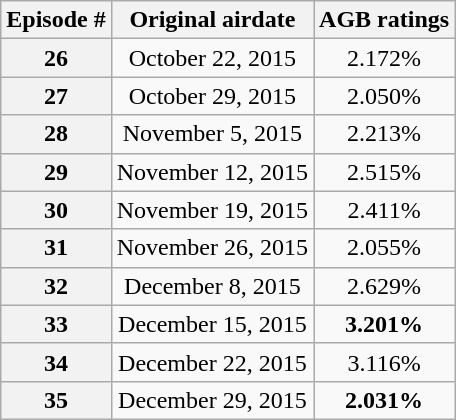<table class="wikitable" style="text-align:center">
<tr>
<th>Episode #</th>
<th>Original airdate</th>
<th>AGB ratings</th>
</tr>
<tr>
<th>26</th>
<td>October 22, 2015</td>
<td>2.172%</td>
</tr>
<tr>
<th>27</th>
<td>October 29, 2015</td>
<td>2.050%</td>
</tr>
<tr>
<th>28</th>
<td>November 5, 2015</td>
<td>2.213%</td>
</tr>
<tr>
<th>29</th>
<td>November 12, 2015</td>
<td>2.515%</td>
</tr>
<tr>
<th>30</th>
<td>November 19, 2015</td>
<td>2.411%</td>
</tr>
<tr>
<th>31</th>
<td>November 26, 2015</td>
<td>2.055%</td>
</tr>
<tr>
<th>32</th>
<td>December 8, 2015</td>
<td>2.629%</td>
</tr>
<tr>
<th>33</th>
<td>December 15, 2015</td>
<td><span><strong>3.201%</strong></span></td>
</tr>
<tr>
<th>34</th>
<td>December 22, 2015</td>
<td>3.116%</td>
</tr>
<tr>
<th>35</th>
<td>December 29, 2015</td>
<td><span><strong>2.031%</strong></span></td>
</tr>
</table>
